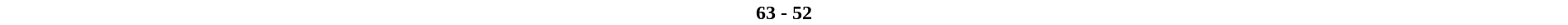<table cellspacing=0 width=100% style=background:#FFFFFF>
<tr>
<td width=22% align=right><strong></strong></td>
<td align=center width=15%><strong>63 - 52</strong></td>
<td width=22%><strong></strong></td>
</tr>
</table>
